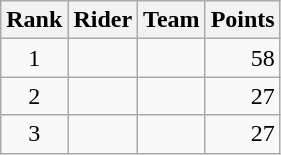<table class="wikitable">
<tr>
<th scope="col">Rank</th>
<th scope="col">Rider</th>
<th scope="col">Team</th>
<th scope="col">Points</th>
</tr>
<tr>
<td style="text-align:center;">1</td>
<td></td>
<td></td>
<td style="text-align:right;">58</td>
</tr>
<tr>
<td style="text-align:center;">2</td>
<td></td>
<td></td>
<td style="text-align:right;">27</td>
</tr>
<tr>
<td style="text-align:center;">3</td>
<td></td>
<td></td>
<td style="text-align:right;">27</td>
</tr>
</table>
